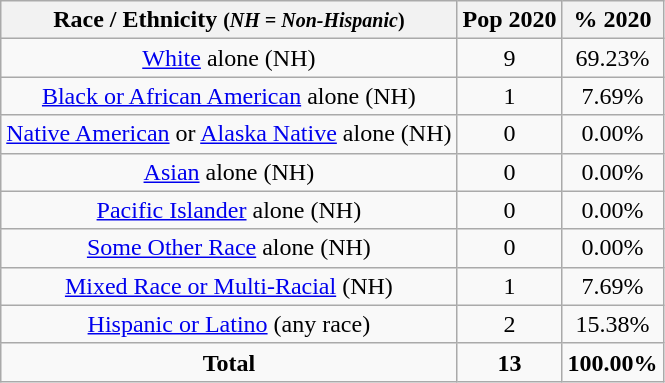<table class="wikitable" style="text-align:center;">
<tr>
<th>Race / Ethnicity <small>(<em>NH = Non-Hispanic</em>)</small></th>
<th>Pop 2020</th>
<th>% 2020</th>
</tr>
<tr>
<td><a href='#'>White</a> alone (NH)</td>
<td>9</td>
<td>69.23%</td>
</tr>
<tr>
<td><a href='#'>Black or African American</a> alone (NH)</td>
<td>1</td>
<td>7.69%</td>
</tr>
<tr>
<td><a href='#'>Native American</a> or <a href='#'>Alaska Native</a> alone (NH)</td>
<td>0</td>
<td>0.00%</td>
</tr>
<tr>
<td><a href='#'>Asian</a> alone (NH)</td>
<td>0</td>
<td>0.00%</td>
</tr>
<tr>
<td><a href='#'>Pacific Islander</a> alone (NH)</td>
<td>0</td>
<td>0.00%</td>
</tr>
<tr>
<td><a href='#'>Some Other Race</a> alone (NH)</td>
<td>0</td>
<td>0.00%</td>
</tr>
<tr>
<td><a href='#'>Mixed Race or Multi-Racial</a> (NH)</td>
<td>1</td>
<td>7.69%</td>
</tr>
<tr>
<td><a href='#'>Hispanic or Latino</a> (any race)</td>
<td>2</td>
<td>15.38%</td>
</tr>
<tr>
<td><strong>Total</strong></td>
<td><strong>13</strong></td>
<td><strong>100.00%</strong></td>
</tr>
</table>
